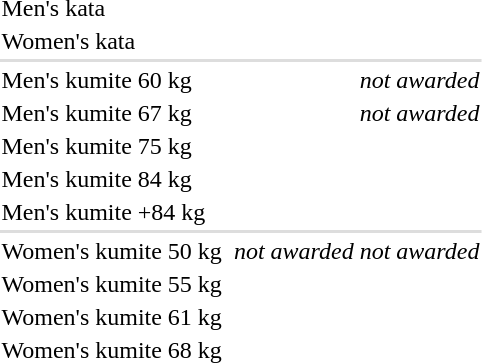<table>
<tr>
<td rowspan=2>Men's kata</td>
<td rowspan=2></td>
<td rowspan=2></td>
<td nowrap></td>
</tr>
<tr>
<td></td>
</tr>
<tr>
<td rowspan=2>Women's kata</td>
<td rowspan=2></td>
<td rowspan=2></td>
<td></td>
</tr>
<tr>
<td></td>
</tr>
<tr bgcolor=#dddddd>
<td colspan=4></td>
</tr>
<tr>
<td>Men's kumite 60 kg</td>
<td></td>
<td></td>
<td><em>not awarded</em></td>
</tr>
<tr>
<td>Men's kumite 67 kg</td>
<td></td>
<td nowrap></td>
<td><em>not awarded</em></td>
</tr>
<tr>
<td>Men's kumite 75 kg</td>
<td></td>
<td></td>
<td></td>
</tr>
<tr>
<td>Men's kumite 84 kg</td>
<td></td>
<td></td>
<td></td>
</tr>
<tr>
<td rowspan=2>Men's kumite +84 kg</td>
<td rowspan=2></td>
<td rowspan=2></td>
<td></td>
</tr>
<tr>
<td></td>
</tr>
<tr bgcolor=#dddddd>
<td colspan=4></td>
</tr>
<tr>
<td>Women's kumite 50 kg</td>
<td></td>
<td><em>not awarded</em></td>
<td><em>not awarded</em></td>
</tr>
<tr>
<td>Women's kumite 55 kg</td>
<td></td>
<td></td>
<td></td>
</tr>
<tr>
<td>Women's kumite 61 kg</td>
<td nowrap></td>
<td></td>
<td></td>
</tr>
<tr>
<td>Women's kumite 68 kg</td>
<td></td>
<td></td>
<td></td>
</tr>
</table>
